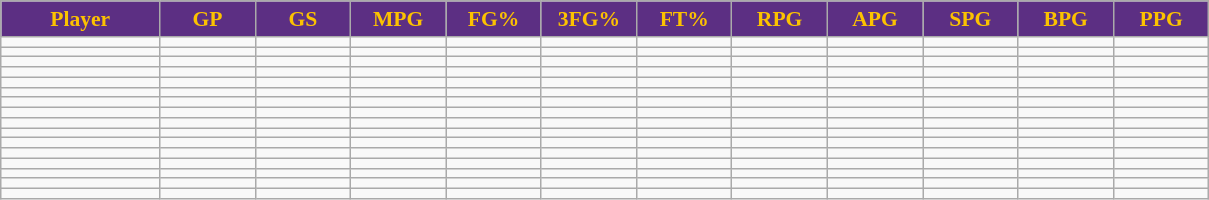<table class="wikitable sortable" style="font-size: 90%">
<tr>
<th style="background:#5C2F83; color:#FCC200" width="10%">Player</th>
<th style="background:#5C2F83; color:#FCC200" width="6%">GP</th>
<th style="background:#5C2F83; color:#FCC200" width="6%">GS</th>
<th style="background:#5C2F83; color:#FCC200" width="6%">MPG</th>
<th style="background:#5C2F83; color:#FCC200" width="6%">FG%</th>
<th style="background:#5C2F83; color:#FCC200" width="6%">3FG%</th>
<th style="background:#5C2F83; color:#FCC200" width="6%">FT%</th>
<th style="background:#5C2F83; color:#FCC200" width="6%">RPG</th>
<th style="background:#5C2F83; color:#FCC200" width="6%">APG</th>
<th style="background:#5C2F83; color:#FCC200" width="6%">SPG</th>
<th style="background:#5C2F83; color:#FCC200" width="6%">BPG</th>
<th style="background:#5C2F83; color:#FCC200" width="6%">PPG</th>
</tr>
<tr>
<td></td>
<td></td>
<td></td>
<td></td>
<td></td>
<td></td>
<td></td>
<td></td>
<td></td>
<td></td>
<td></td>
<td></td>
</tr>
<tr>
<td></td>
<td></td>
<td></td>
<td></td>
<td></td>
<td></td>
<td></td>
<td></td>
<td></td>
<td></td>
<td></td>
<td></td>
</tr>
<tr>
<td></td>
<td></td>
<td></td>
<td></td>
<td></td>
<td></td>
<td></td>
<td></td>
<td></td>
<td></td>
<td></td>
<td></td>
</tr>
<tr>
<td></td>
<td></td>
<td></td>
<td></td>
<td></td>
<td></td>
<td></td>
<td></td>
<td></td>
<td></td>
<td></td>
<td></td>
</tr>
<tr>
<td></td>
<td></td>
<td></td>
<td></td>
<td></td>
<td></td>
<td></td>
<td></td>
<td></td>
<td></td>
<td></td>
<td></td>
</tr>
<tr>
<td></td>
<td></td>
<td></td>
<td></td>
<td></td>
<td></td>
<td></td>
<td></td>
<td></td>
<td></td>
<td></td>
<td></td>
</tr>
<tr>
<td></td>
<td></td>
<td></td>
<td></td>
<td></td>
<td></td>
<td></td>
<td></td>
<td></td>
<td></td>
<td></td>
<td></td>
</tr>
<tr>
<td></td>
<td></td>
<td></td>
<td></td>
<td></td>
<td></td>
<td></td>
<td></td>
<td></td>
<td></td>
<td></td>
<td></td>
</tr>
<tr>
<td></td>
<td></td>
<td></td>
<td></td>
<td></td>
<td></td>
<td></td>
<td></td>
<td></td>
<td></td>
<td></td>
<td></td>
</tr>
<tr>
<td></td>
<td></td>
<td></td>
<td></td>
<td></td>
<td></td>
<td></td>
<td></td>
<td></td>
<td></td>
<td></td>
<td></td>
</tr>
<tr>
<td></td>
<td></td>
<td></td>
<td></td>
<td></td>
<td></td>
<td></td>
<td></td>
<td></td>
<td></td>
<td></td>
<td></td>
</tr>
<tr>
<td></td>
<td></td>
<td></td>
<td></td>
<td></td>
<td></td>
<td></td>
<td></td>
<td></td>
<td></td>
<td></td>
<td></td>
</tr>
<tr>
<td></td>
<td></td>
<td></td>
<td></td>
<td></td>
<td></td>
<td></td>
<td></td>
<td></td>
<td></td>
<td></td>
<td></td>
</tr>
<tr>
<td></td>
<td></td>
<td></td>
<td></td>
<td></td>
<td></td>
<td></td>
<td></td>
<td></td>
<td></td>
<td></td>
<td></td>
</tr>
<tr>
<td></td>
<td></td>
<td></td>
<td></td>
<td></td>
<td></td>
<td></td>
<td></td>
<td></td>
<td></td>
<td></td>
<td></td>
</tr>
<tr>
<td></td>
<td></td>
<td></td>
<td></td>
<td></td>
<td></td>
<td></td>
<td></td>
<td></td>
<td></td>
<td></td>
<td></td>
</tr>
</table>
